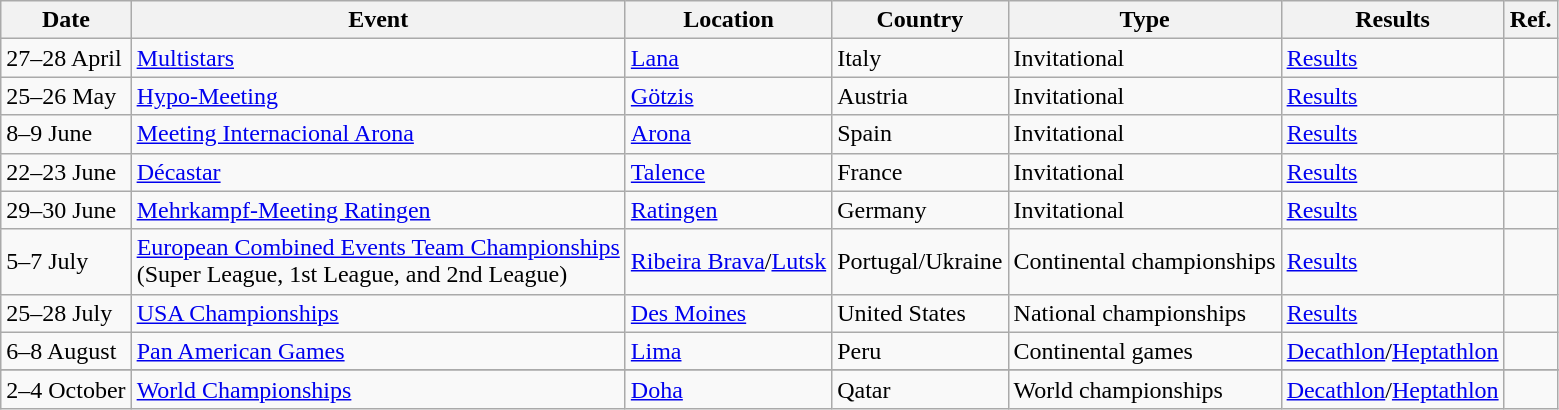<table class="wikitable">
<tr>
<th>Date</th>
<th>Event</th>
<th>Location</th>
<th>Country</th>
<th>Type</th>
<th>Results</th>
<th>Ref.</th>
</tr>
<tr>
<td>27–28 April</td>
<td><a href='#'>Multistars</a></td>
<td><a href='#'>Lana</a></td>
<td>Italy</td>
<td>Invitational</td>
<td><a href='#'>Results</a></td>
<td></td>
</tr>
<tr>
<td>25–26 May</td>
<td><a href='#'>Hypo-Meeting</a></td>
<td><a href='#'>Götzis</a></td>
<td>Austria</td>
<td>Invitational</td>
<td><a href='#'>Results</a></td>
<td></td>
</tr>
<tr>
<td>8–9 June</td>
<td><a href='#'>Meeting Internacional Arona</a></td>
<td><a href='#'>Arona</a></td>
<td>Spain</td>
<td>Invitational</td>
<td><a href='#'>Results</a></td>
<td></td>
</tr>
<tr>
<td>22–23 June</td>
<td><a href='#'>Décastar</a></td>
<td><a href='#'>Talence</a></td>
<td>France</td>
<td>Invitational</td>
<td><a href='#'>Results</a></td>
<td></td>
</tr>
<tr>
<td>29–30 June</td>
<td><a href='#'>Mehrkampf-Meeting Ratingen</a></td>
<td><a href='#'>Ratingen</a></td>
<td>Germany</td>
<td>Invitational</td>
<td><a href='#'>Results</a></td>
<td></td>
</tr>
<tr>
<td>5–7 July</td>
<td><a href='#'>European Combined Events Team Championships</a><br>(Super League, 1st League, and 2nd League)</td>
<td><a href='#'>Ribeira Brava</a>/<a href='#'>Lutsk</a></td>
<td>Portugal/Ukraine</td>
<td>Continental championships</td>
<td><a href='#'>Results</a></td>
<td></td>
</tr>
<tr>
<td>25–28 July</td>
<td><a href='#'>USA Championships</a></td>
<td><a href='#'>Des Moines</a></td>
<td>United States</td>
<td>National championships</td>
<td><a href='#'>Results</a></td>
<td></td>
</tr>
<tr>
<td>6–8 August</td>
<td><a href='#'>Pan American Games</a></td>
<td><a href='#'>Lima</a></td>
<td>Peru</td>
<td>Continental games</td>
<td><a href='#'>Decathlon</a>/<a href='#'>Heptathlon</a></td>
<td></td>
</tr>
<tr>
</tr>
<tr>
<td>2–4 October</td>
<td><a href='#'>World Championships</a></td>
<td><a href='#'>Doha</a></td>
<td>Qatar</td>
<td>World championships</td>
<td><a href='#'>Decathlon</a>/<a href='#'>Heptathlon</a></td>
<td></td>
</tr>
</table>
